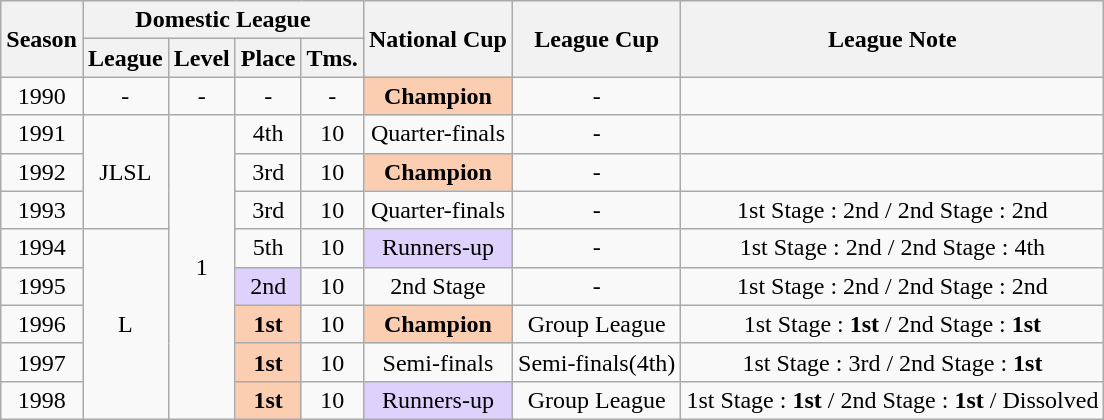<table class="wikitable" style="text-align:center;">
<tr style="background:#f0f6fa;">
<th rowspan="2"><strong>Season</strong></th>
<th colspan="4"><strong>Domestic League</strong></th>
<th rowspan="2"><strong>National Cup</strong></th>
<th rowspan="2"><strong>League Cup</strong></th>
<th rowspan="2"><strong>League Note</strong></th>
</tr>
<tr>
<th>League</th>
<th>Level</th>
<th>Place</th>
<th>Tms.</th>
</tr>
<tr>
<td>1990</td>
<td>-</td>
<td>-</td>
<td>-</td>
<td>-</td>
<td style="background-color:#FBCEB1"><strong>Champion</strong></td>
<td>-</td>
<td></td>
</tr>
<tr>
<td>1991</td>
<td rowspan="3">JLSL</td>
<td rowspan="8">1</td>
<td>4th</td>
<td>10</td>
<td>Quarter-finals</td>
<td>-</td>
<td></td>
</tr>
<tr>
<td>1992</td>
<td>3rd</td>
<td>10</td>
<td style="background-color:#FBCEB1"><strong>Champion</strong></td>
<td>-</td>
<td></td>
</tr>
<tr>
<td>1993</td>
<td>3rd</td>
<td>10</td>
<td>Quarter-finals</td>
<td>-</td>
<td>1st Stage : 2nd / 2nd Stage : 2nd</td>
</tr>
<tr>
<td>1994</td>
<td rowspan="5">L</td>
<td>5th</td>
<td>10</td>
<td style="background-color:#DED1FB">Runners-up</td>
<td>-</td>
<td>1st Stage : 2nd / 2nd Stage : 4th</td>
</tr>
<tr>
<td>1995</td>
<td style="background-color:#DED1FB">2nd</td>
<td>10</td>
<td>2nd Stage</td>
<td>-</td>
<td>1st Stage : 2nd / 2nd Stage : 2nd</td>
</tr>
<tr>
<td>1996</td>
<td style="background-color:#FBCEB1"><strong>1st</strong></td>
<td>10</td>
<td style="background-color:#FBCEB1"><strong>Champion</strong></td>
<td>Group League</td>
<td>1st Stage : <strong>1st</strong> / 2nd Stage : <strong>1st</strong></td>
</tr>
<tr>
<td>1997</td>
<td style="background-color:#FBCEB1"><strong>1st</strong></td>
<td>10</td>
<td>Semi-finals</td>
<td>Semi-finals(4th)</td>
<td>1st Stage : 3rd / 2nd Stage : <strong>1st</strong></td>
</tr>
<tr>
<td>1998</td>
<td style="background-color:#FBCEB1"><strong>1st</strong></td>
<td>10</td>
<td style="background-color:#DED1FB">Runners-up</td>
<td>Group League</td>
<td>1st Stage : <strong>1st</strong> / 2nd Stage : <strong>1st</strong> / Dissolved</td>
</tr>
</table>
